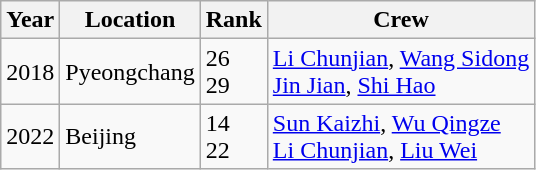<table class="wikitable">
<tr>
<th>Year</th>
<th>Location</th>
<th>Rank</th>
<th>Crew</th>
</tr>
<tr>
<td>2018</td>
<td>Pyeongchang</td>
<td>26<br>29</td>
<td><a href='#'>Li Chunjian</a>, <a href='#'>Wang Sidong</a><br><a href='#'>Jin Jian</a>, <a href='#'>Shi Hao</a></td>
</tr>
<tr>
<td>2022</td>
<td>Beijing</td>
<td>14<br>22</td>
<td><a href='#'>Sun Kaizhi</a>, <a href='#'>Wu Qingze</a><br><a href='#'>Li Chunjian</a>, <a href='#'>Liu Wei</a></td>
</tr>
</table>
